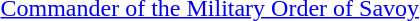<table>
<tr>
<td rowspan=2 style="width:60px; vertical-align:top;"></td>
<td><a href='#'>Commander of the Military Order of Savoy</a></td>
</tr>
<tr>
<td></td>
</tr>
</table>
